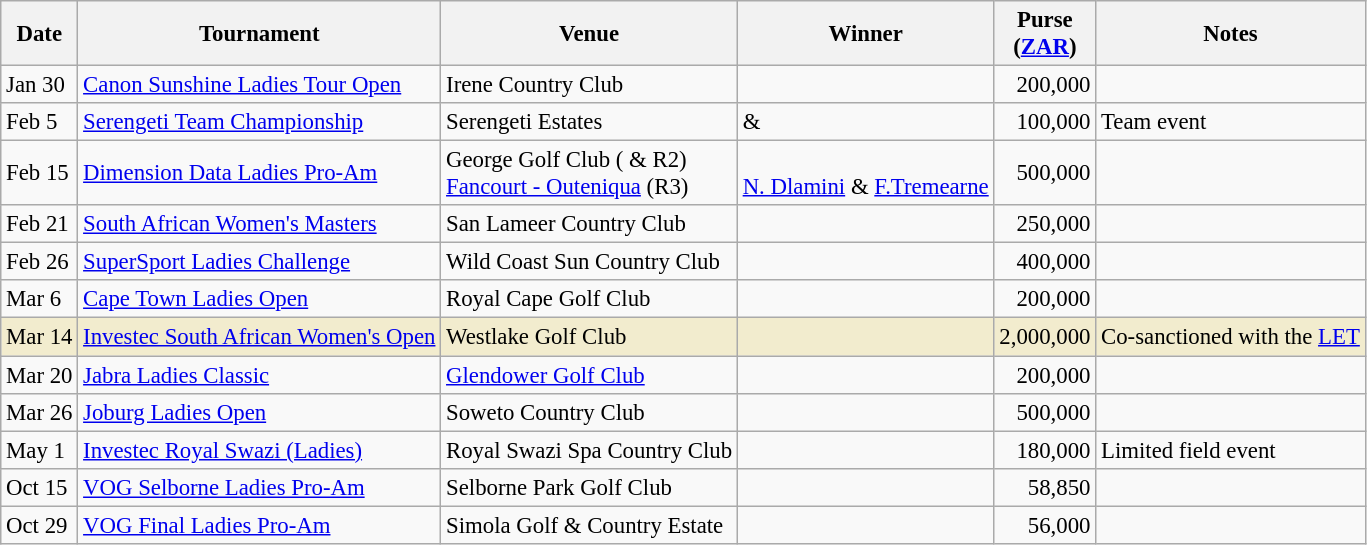<table class="wikitable sortable" style="font-size:95%;">
<tr>
<th>Date</th>
<th>Tournament</th>
<th>Venue</th>
<th>Winner</th>
<th>Purse<br>(<a href='#'>ZAR</a>)</th>
<th>Notes</th>
</tr>
<tr>
<td>Jan 30</td>
<td><a href='#'>Canon Sunshine Ladies Tour Open</a></td>
<td>Irene Country Club</td>
<td> </td>
<td align=right>200,000</td>
<td></td>
</tr>
<tr>
<td>Feb 5</td>
<td><a href='#'>Serengeti Team Championship</a></td>
<td>Serengeti Estates</td>
<td>  & </td>
<td align=right>100,000</td>
<td>Team event</td>
</tr>
<tr>
<td>Feb 15</td>
<td><a href='#'>Dimension Data Ladies Pro-Am</a></td>
<td>George Golf Club ( & R2)<br><a href='#'>Fancourt - Outeniqua</a> (R3)</td>
<td>  <br>  <a href='#'>N. Dlamini</a> & <a href='#'>F.Tremearne</a></td>
<td align=right>500,000<br></td>
<td></td>
</tr>
<tr>
<td>Feb 21</td>
<td><a href='#'>South African Women's Masters</a></td>
<td>San Lameer Country Club</td>
<td> </td>
<td align=right>250,000</td>
<td></td>
</tr>
<tr>
<td>Feb 26</td>
<td><a href='#'>SuperSport Ladies Challenge</a></td>
<td>Wild Coast Sun Country Club</td>
<td> </td>
<td align=right>400,000</td>
<td></td>
</tr>
<tr>
<td>Mar 6</td>
<td><a href='#'>Cape Town Ladies Open</a></td>
<td>Royal Cape Golf Club</td>
<td> </td>
<td align=right>200,000</td>
<td></td>
</tr>
<tr style="background:#f2ecce;">
<td>Mar 14</td>
<td><a href='#'>Investec South African Women's Open</a></td>
<td>Westlake Golf Club</td>
<td> </td>
<td align=right>2,000,000</td>
<td>Co-sanctioned with the <a href='#'>LET</a></td>
</tr>
<tr>
<td>Mar 20</td>
<td><a href='#'>Jabra Ladies Classic</a></td>
<td><a href='#'>Glendower Golf Club</a></td>
<td> </td>
<td align=right>200,000</td>
<td></td>
</tr>
<tr>
<td>Mar 26</td>
<td><a href='#'>Joburg Ladies Open</a></td>
<td>Soweto Country Club</td>
<td> </td>
<td align=right>500,000</td>
<td></td>
</tr>
<tr>
<td>May 1</td>
<td><a href='#'>Investec Royal Swazi (Ladies)</a></td>
<td> Royal Swazi Spa Country Club</td>
<td> </td>
<td align=right>180,000</td>
<td>Limited field event</td>
</tr>
<tr>
<td>Oct 15</td>
<td><a href='#'>VOG Selborne Ladies Pro-Am</a></td>
<td>Selborne Park Golf Club</td>
<td> </td>
<td align=right>58,850</td>
<td></td>
</tr>
<tr>
<td>Oct 29</td>
<td><a href='#'>VOG Final Ladies Pro-Am</a></td>
<td>Simola Golf & Country Estate</td>
<td> </td>
<td align=right>56,000</td>
<td></td>
</tr>
</table>
